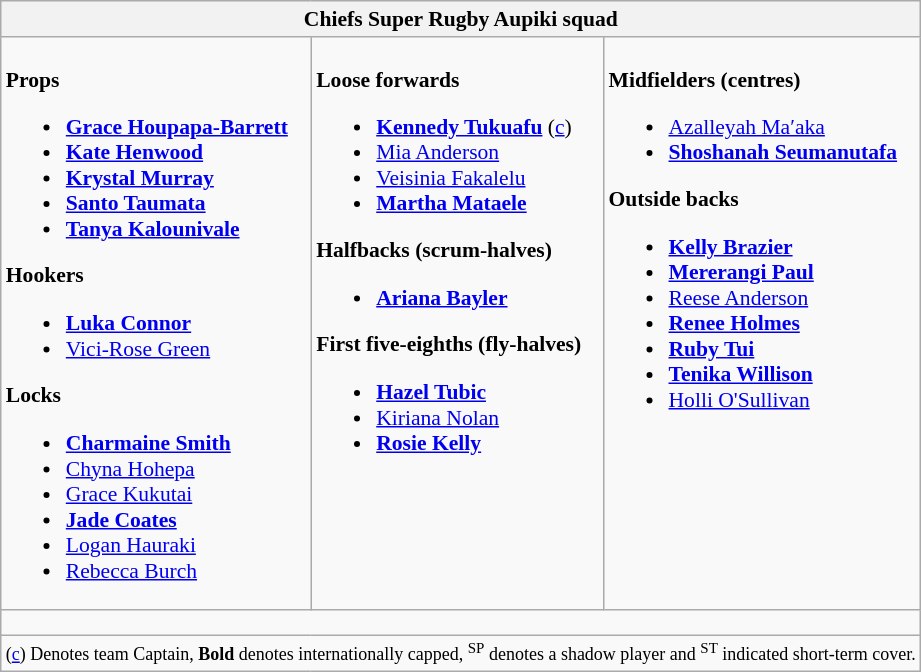<table class="wikitable" style="text-align:left; font-size:90%;">
<tr>
<th colspan=3>Chiefs Super Rugby Aupiki squad</th>
</tr>
<tr valign="top">
<td><br><strong>Props</strong><ul><li> <strong><a href='#'>Grace Houpapa-Barrett</a></strong></li><li> <strong><a href='#'>Kate Henwood</a></strong></li><li> <strong><a href='#'>Krystal Murray</a></strong></li><li> <strong><a href='#'>Santo Taumata</a></strong></li><li> <strong><a href='#'>Tanya Kalounivale</a></strong></li></ul><strong>Hookers</strong><ul><li> <strong><a href='#'>Luka Connor</a></strong></li><li> <a href='#'>Vici-Rose Green</a></li></ul><strong>Locks</strong><ul><li> <strong><a href='#'>Charmaine Smith</a></strong></li><li> <a href='#'>Chyna Hohepa</a></li><li> <a href='#'>Grace Kukutai</a></li><li> <strong><a href='#'>Jade Coates</a></strong></li><li> <a href='#'>Logan Hauraki</a></li><li> <a href='#'>Rebecca Burch</a></li></ul></td>
<td><br><strong>Loose forwards</strong><ul><li> <strong><a href='#'>Kennedy Tukuafu</a></strong> (<a href='#'>c</a>)</li><li> <a href='#'>Mia Anderson</a></li><li> <a href='#'>Veisinia Fakalelu</a></li><li> <strong><a href='#'>Martha Mataele</a></strong></li></ul><strong>Halfbacks (scrum-halves)</strong><ul><li> <strong><a href='#'>Ariana Bayler</a></strong></li></ul><strong>First five-eighths (fly-halves)</strong><ul><li> <strong><a href='#'>Hazel Tubic</a></strong></li><li> <a href='#'>Kiriana Nolan</a></li><li> <strong><a href='#'>Rosie Kelly</a></strong></li></ul></td>
<td><br><strong>Midfielders (centres)</strong><ul><li> <a href='#'>Azalleyah Ma′aka</a></li><li> <strong><a href='#'>Shoshanah Seumanutafa</a></strong></li></ul><strong>Outside backs</strong><ul><li> <strong><a href='#'>Kelly Brazier</a></strong></li><li> <strong><a href='#'>Mererangi Paul</a></strong></li><li> <a href='#'>Reese Anderson</a></li><li> <strong><a href='#'>Renee Holmes</a></strong></li><li> <strong><a href='#'>Ruby Tui</a></strong></li><li> <strong><a href='#'>Tenika Willison</a></strong></li><li> <a href='#'>Holli O'Sullivan</a></li></ul></td>
</tr>
<tr>
<td colspan=3 style="height: 10px;"></td>
</tr>
<tr>
<td colspan=3 style="text-align:center;"><small>(<a href='#'>c</a>) Denotes team Captain, <strong>Bold</strong> denotes internationally capped, <sup>SP</sup> denotes a shadow player and <sup>ST</sup> indicated short-term cover. <br> </small></td>
</tr>
</table>
